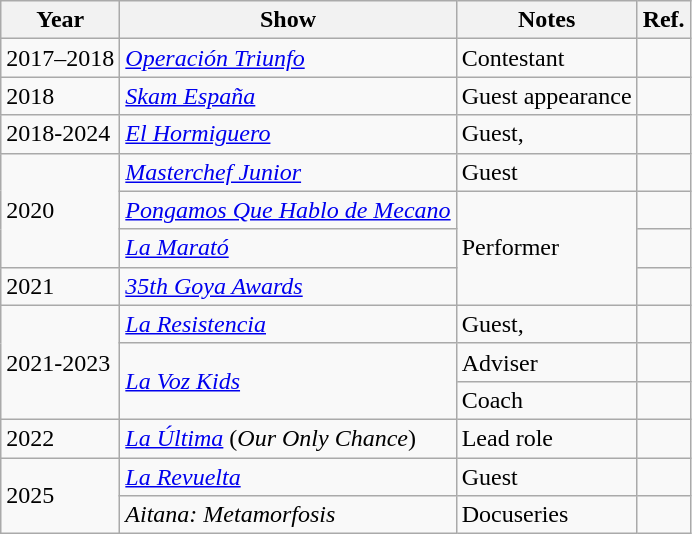<table class="wikitable">
<tr>
<th>Year</th>
<th>Show</th>
<th>Notes</th>
<th>Ref.</th>
</tr>
<tr>
<td>2017–2018</td>
<td><a href='#'><em>Operación Triunfo</em></a></td>
<td>Contestant</td>
<td></td>
</tr>
<tr>
<td>2018</td>
<td><em><a href='#'>Skam España</a></em></td>
<td>Guest appearance</td>
<td></td>
</tr>
<tr>
<td>2018-2024</td>
<td><em><a href='#'>El Hormiguero</a></em></td>
<td>Guest, </td>
<td></td>
</tr>
<tr>
<td rowspan="3">2020</td>
<td><em><a href='#'>Masterchef Junior</a></em></td>
<td>Guest</td>
<td></td>
</tr>
<tr>
<td><em><a href='#'>Pongamos Que Hablo de Mecano</a></em></td>
<td rowspan=3>Performer</td>
<td></td>
</tr>
<tr>
<td><em><a href='#'>La Marató</a></em></td>
<td></td>
</tr>
<tr>
<td>2021</td>
<td><em><a href='#'>35th Goya Awards</a></em></td>
<td></td>
</tr>
<tr>
<td rowspan="3">2021-2023</td>
<td><em><a href='#'>La Resistencia</a></em></td>
<td>Guest, </td>
<td></td>
</tr>
<tr>
<td rowspan="2"><em><a href='#'>La Voz Kids</a></em></td>
<td>Adviser </td>
<td></td>
</tr>
<tr>
<td>Coach </td>
<td></td>
</tr>
<tr>
<td>2022</td>
<td><em><a href='#'>La Última</a></em> (<em>Our Only Chance</em>)</td>
<td>Lead role</td>
<td></td>
</tr>
<tr>
<td rowspan="2">2025</td>
<td><em><a href='#'>La Revuelta</a></em></td>
<td>Guest</td>
<td></td>
</tr>
<tr>
<td><em>Aitana: Metamorfosis</em></td>
<td>Docuseries</td>
<td></td>
</tr>
</table>
